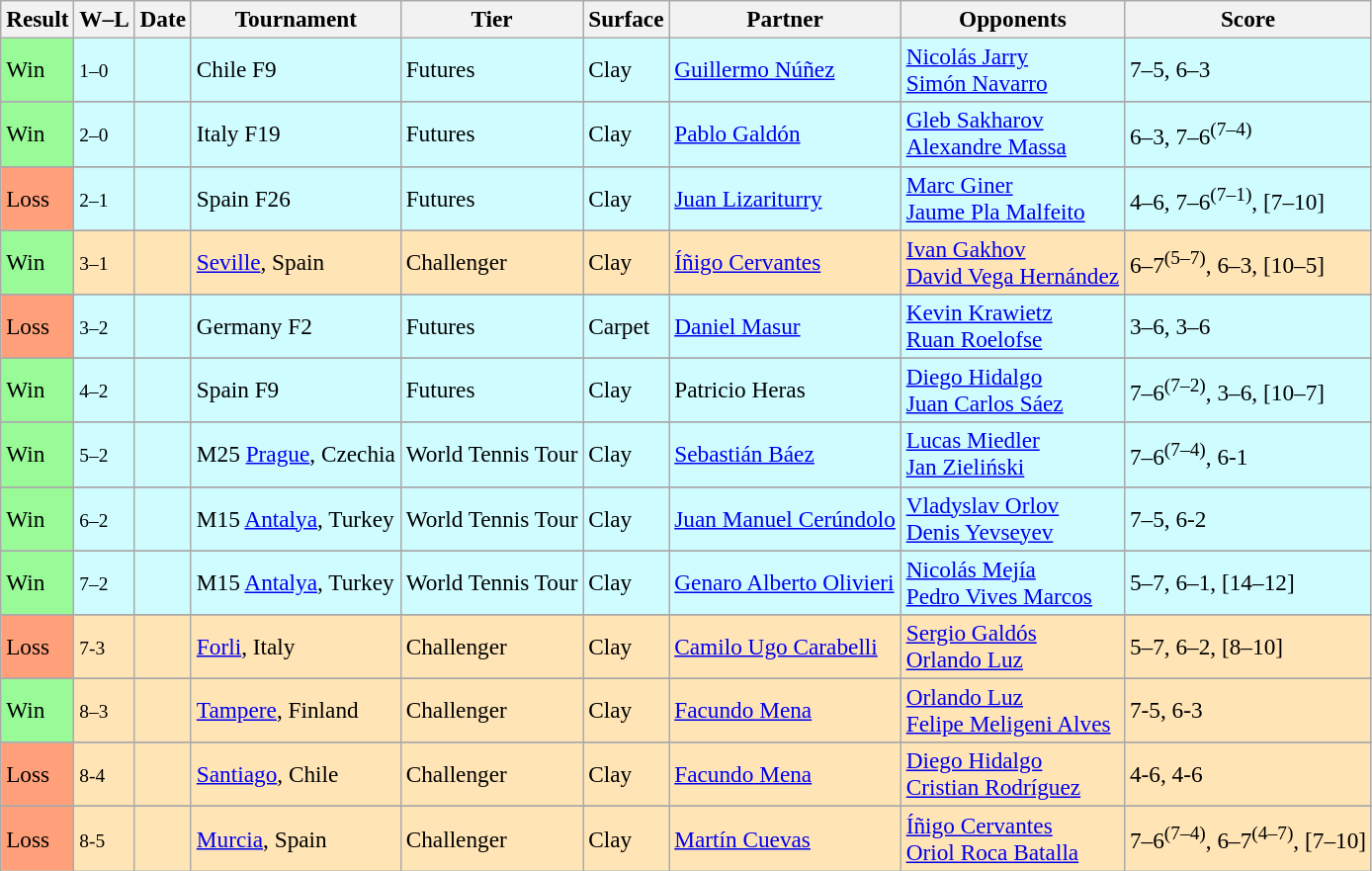<table class="sortable wikitable" style=font-size:97%>
<tr>
<th>Result</th>
<th class="unsortable">W–L</th>
<th>Date</th>
<th>Tournament</th>
<th>Tier</th>
<th>Surface</th>
<th>Partner</th>
<th>Opponents</th>
<th class="unsortable">Score</th>
</tr>
<tr bgcolor=cffcff>
<td bgcolor=98FB98>Win</td>
<td><small>1–0</small></td>
<td></td>
<td>Chile F9</td>
<td>Futures</td>
<td>Clay</td>
<td> <a href='#'>Guillermo Núñez</a></td>
<td> <a href='#'>Nicolás Jarry</a><br> <a href='#'>Simón Navarro</a></td>
<td>7–5, 6–3</td>
</tr>
<tr>
</tr>
<tr bgcolor=cffcff>
<td bgcolor=98FB98>Win</td>
<td><small>2–0</small></td>
<td></td>
<td>Italy F19</td>
<td>Futures</td>
<td>Clay</td>
<td> <a href='#'>Pablo Galdón</a></td>
<td> <a href='#'>Gleb Sakharov</a><br> <a href='#'>Alexandre Massa</a></td>
<td>6–3, 7–6<sup>(7–4)</sup></td>
</tr>
<tr>
</tr>
<tr bgcolor=cffcff>
<td bgcolor=FFA07A>Loss</td>
<td><small>2–1</small></td>
<td></td>
<td>Spain F26</td>
<td>Futures</td>
<td>Clay</td>
<td> <a href='#'>Juan Lizariturry</a></td>
<td> <a href='#'>Marc Giner</a><br> <a href='#'>Jaume Pla Malfeito</a></td>
<td>4–6, 7–6<sup>(7–1)</sup>, [7–10]</td>
</tr>
<tr>
</tr>
<tr bgcolor=moccasin>
<td bgcolor=98FB98>Win</td>
<td><small>3–1</small></td>
<td></td>
<td style="background:moccasin;"><a href='#'>Seville</a>, Spain</td>
<td>Challenger</td>
<td>Clay</td>
<td> <a href='#'>Íñigo Cervantes</a></td>
<td> <a href='#'>Ivan Gakhov</a><br> <a href='#'>David Vega Hernández</a></td>
<td>6–7<sup>(5–7)</sup>, 6–3, [10–5]</td>
</tr>
<tr>
</tr>
<tr bgcolor=cffcff>
<td bgcolor=FFA07A>Loss</td>
<td><small>3–2</small></td>
<td></td>
<td>Germany F2</td>
<td>Futures</td>
<td>Carpet</td>
<td> <a href='#'>Daniel Masur</a></td>
<td> <a href='#'>Kevin Krawietz</a><br> <a href='#'>Ruan Roelofse</a></td>
<td>3–6, 3–6</td>
</tr>
<tr>
</tr>
<tr bgcolor=cffcff>
<td bgcolor=98FB98>Win</td>
<td><small>4–2</small></td>
<td></td>
<td>Spain F9</td>
<td>Futures</td>
<td>Clay</td>
<td> Patricio Heras</td>
<td> <a href='#'>Diego Hidalgo</a><br> <a href='#'>Juan Carlos Sáez</a></td>
<td>7–6<sup>(7–2)</sup>, 3–6, [10–7]</td>
</tr>
<tr>
</tr>
<tr bgcolor=cffcff>
<td bgcolor=98FB98>Win</td>
<td><small>5–2</small></td>
<td></td>
<td>M25 <a href='#'>Prague</a>, Czechia</td>
<td>World Tennis Tour</td>
<td>Clay</td>
<td> <a href='#'>Sebastián Báez</a></td>
<td> <a href='#'>Lucas Miedler</a><br> <a href='#'>Jan Zieliński</a></td>
<td>7–6<sup>(7–4)</sup>, 6-1</td>
</tr>
<tr>
</tr>
<tr bgcolor=cffcff>
<td bgcolor=98FB98>Win</td>
<td><small>6–2</small></td>
<td></td>
<td>M15 <a href='#'>Antalya</a>, Turkey</td>
<td>World Tennis Tour</td>
<td>Clay</td>
<td> <a href='#'>Juan Manuel Cerúndolo</a></td>
<td> <a href='#'>Vladyslav Orlov</a><br> <a href='#'>Denis Yevseyev</a></td>
<td>7–5, 6-2</td>
</tr>
<tr>
</tr>
<tr bgcolor=cffcff>
<td bgcolor=98FB98>Win</td>
<td><small>7–2</small></td>
<td></td>
<td>M15 <a href='#'>Antalya</a>, Turkey</td>
<td>World Tennis Tour</td>
<td>Clay</td>
<td> <a href='#'>Genaro Alberto Olivieri</a></td>
<td> <a href='#'>Nicolás Mejía</a><br> <a href='#'>Pedro Vives Marcos</a></td>
<td>5–7, 6–1, [14–12]</td>
</tr>
<tr>
</tr>
<tr bgcolor=moccasin>
<td bgcolor=FFA07A>Loss</td>
<td><small>7-3</small></td>
<td></td>
<td style="background:moccasin;"><a href='#'>Forli</a>, Italy</td>
<td>Challenger</td>
<td>Clay</td>
<td> <a href='#'>Camilo Ugo Carabelli</a></td>
<td> <a href='#'>Sergio Galdós</a><br> <a href='#'>Orlando Luz</a></td>
<td>5–7, 6–2, [8–10]</td>
</tr>
<tr>
</tr>
<tr bgcolor=moccasin>
<td bgcolor=98FB98>Win</td>
<td><small>8–3</small></td>
<td></td>
<td style="background:moccasin;"><a href='#'>Tampere</a>, Finland</td>
<td>Challenger</td>
<td>Clay</td>
<td> <a href='#'>Facundo Mena</a></td>
<td> <a href='#'>Orlando Luz</a><br> <a href='#'>Felipe Meligeni Alves</a></td>
<td>7-5, 6-3</td>
</tr>
<tr>
</tr>
<tr bgcolor=moccasin>
<td bgcolor=FFA07A>Loss</td>
<td><small>8-4</small></td>
<td></td>
<td style="background:moccasin;"><a href='#'>Santiago</a>, Chile</td>
<td>Challenger</td>
<td>Clay</td>
<td> <a href='#'>Facundo Mena</a></td>
<td> <a href='#'>Diego Hidalgo</a><br> <a href='#'>Cristian Rodríguez</a></td>
<td>4-6, 4-6</td>
</tr>
<tr>
</tr>
<tr bgcolor=moccasin>
<td bgcolor=FFA07A>Loss</td>
<td><small>8-5</small></td>
<td></td>
<td style="background:moccasin;"><a href='#'>Murcia</a>, Spain</td>
<td>Challenger</td>
<td>Clay</td>
<td> <a href='#'>Martín Cuevas</a></td>
<td> <a href='#'>Íñigo Cervantes</a><br> <a href='#'>Oriol Roca Batalla</a></td>
<td>7–6<sup>(7–4)</sup>, 6–7<sup>(4–7)</sup>, [7–10]</td>
</tr>
</table>
